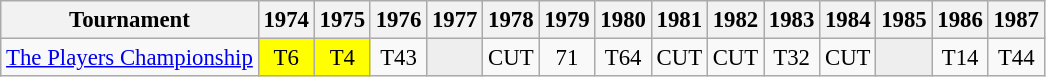<table class="wikitable" style="font-size:95%;text-align:center;">
<tr>
<th>Tournament</th>
<th>1974</th>
<th>1975</th>
<th>1976</th>
<th>1977</th>
<th>1978</th>
<th>1979</th>
<th>1980</th>
<th>1981</th>
<th>1982</th>
<th>1983</th>
<th>1984</th>
<th>1985</th>
<th>1986</th>
<th>1987</th>
</tr>
<tr>
<td align=left><a href='#'>The Players Championship</a></td>
<td style="background:yellow;">T6</td>
<td style="background:yellow;">T4</td>
<td>T43</td>
<td style="background:#eeeeee;"></td>
<td>CUT</td>
<td>71</td>
<td>T64</td>
<td>CUT</td>
<td>CUT</td>
<td>T32</td>
<td>CUT</td>
<td style="background:#eeeeee;"></td>
<td>T14</td>
<td>T44</td>
</tr>
</table>
